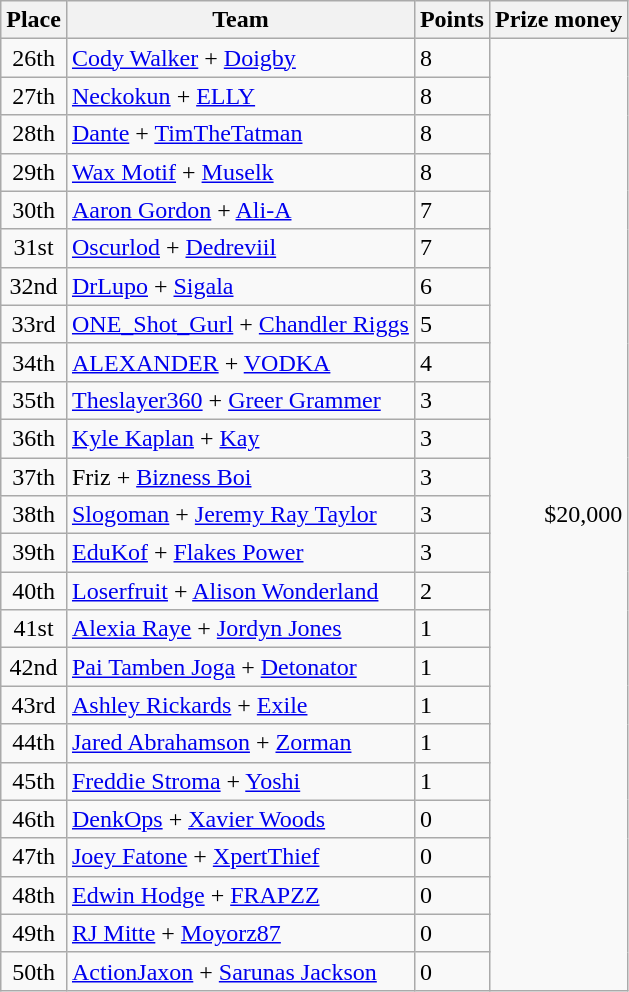<table class="wikitable" style="display: inline-table; margin-left: 50px;text-align:left">
<tr>
<th>Place</th>
<th>Team</th>
<th>Points</th>
<th>Prize money</th>
</tr>
<tr>
<td style="text-align:center">26th</td>
<td><a href='#'>Cody Walker</a> + <a href='#'>Doigby</a></td>
<td>8</td>
<td style="text-align:right" rowspan="25">$20,000</td>
</tr>
<tr>
<td style="text-align:center">27th</td>
<td><a href='#'>Neckokun</a> + <a href='#'>ELLY</a></td>
<td>8</td>
</tr>
<tr>
<td style="text-align:center">28th</td>
<td><a href='#'>Dante</a> + <a href='#'>TimTheTatman</a></td>
<td>8</td>
</tr>
<tr>
<td style="text-align:center">29th</td>
<td><a href='#'>Wax Motif</a> + <a href='#'>Muselk</a></td>
<td>8</td>
</tr>
<tr>
<td style="text-align:center">30th</td>
<td><a href='#'>Aaron Gordon</a> + <a href='#'>Ali-A</a></td>
<td>7</td>
</tr>
<tr>
<td style="text-align:center">31st</td>
<td><a href='#'>Oscurlod</a> + <a href='#'>Dedreviil</a></td>
<td>7</td>
</tr>
<tr>
<td style="text-align:center">32nd</td>
<td><a href='#'>DrLupo</a> + <a href='#'>Sigala</a></td>
<td>6</td>
</tr>
<tr>
<td style="text-align:center">33rd</td>
<td><a href='#'>ONE_Shot_Gurl</a> + <a href='#'>Chandler Riggs</a></td>
<td>5</td>
</tr>
<tr>
<td style="text-align:center">34th</td>
<td><a href='#'>ALEXANDER</a> + <a href='#'>VODKA</a></td>
<td>4</td>
</tr>
<tr>
<td style="text-align:center">35th</td>
<td><a href='#'>Theslayer360</a> + <a href='#'>Greer Grammer</a></td>
<td>3</td>
</tr>
<tr>
<td style="text-align:center">36th</td>
<td><a href='#'>Kyle Kaplan</a> + <a href='#'>Kay</a></td>
<td>3</td>
</tr>
<tr>
<td style="text-align:center">37th</td>
<td>Friz + <a href='#'>Bizness Boi</a></td>
<td>3</td>
</tr>
<tr>
<td style="text-align:center">38th</td>
<td><a href='#'>Slogoman</a> + <a href='#'>Jeremy Ray Taylor</a></td>
<td>3</td>
</tr>
<tr>
<td style="text-align:center">39th</td>
<td><a href='#'>EduKof</a> + <a href='#'>Flakes Power</a></td>
<td>3</td>
</tr>
<tr>
<td style="text-align:center">40th</td>
<td><a href='#'>Loserfruit</a> + <a href='#'>Alison Wonderland</a></td>
<td>2</td>
</tr>
<tr>
<td style="text-align:center">41st</td>
<td><a href='#'>Alexia Raye</a> + <a href='#'>Jordyn Jones</a></td>
<td>1</td>
</tr>
<tr>
<td style="text-align:center">42nd</td>
<td><a href='#'>Pai Tamben Joga</a> + <a href='#'>Detonator</a></td>
<td>1</td>
</tr>
<tr>
<td style="text-align:center">43rd</td>
<td><a href='#'>Ashley Rickards</a> + <a href='#'>Exile</a></td>
<td>1</td>
</tr>
<tr>
<td style="text-align:center">44th</td>
<td><a href='#'>Jared Abrahamson</a> + <a href='#'>Zorman</a></td>
<td>1</td>
</tr>
<tr>
<td style="text-align:center">45th</td>
<td><a href='#'>Freddie Stroma</a> + <a href='#'>Yoshi</a></td>
<td>1</td>
</tr>
<tr>
<td style="text-align:center">46th</td>
<td><a href='#'>DenkOps</a> + <a href='#'>Xavier Woods</a></td>
<td>0</td>
</tr>
<tr>
<td style="text-align:center">47th</td>
<td><a href='#'>Joey Fatone</a> + <a href='#'>XpertThief</a></td>
<td>0</td>
</tr>
<tr>
<td style="text-align:center">48th</td>
<td><a href='#'>Edwin Hodge</a> + <a href='#'>FRAPZZ</a></td>
<td>0</td>
</tr>
<tr>
<td style="text-align:center">49th</td>
<td><a href='#'>RJ Mitte</a> + <a href='#'>Moyorz87</a></td>
<td>0</td>
</tr>
<tr>
<td style="text-align:center">50th</td>
<td><a href='#'>ActionJaxon</a> + <a href='#'>Sarunas Jackson</a></td>
<td>0</td>
</tr>
</table>
